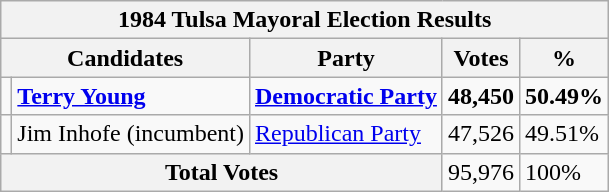<table class="wikitable">
<tr>
<th colspan="5"><strong>1984 Tulsa Mayoral Election Results</strong></th>
</tr>
<tr>
<th colspan="2">Candidates</th>
<th>Party</th>
<th>Votes</th>
<th>%</th>
</tr>
<tr>
<td></td>
<td><strong><a href='#'>Terry Young</a></strong></td>
<td><strong><a href='#'>Democratic Party</a></strong></td>
<td><strong>48,450</strong></td>
<td><strong>50.49%</strong></td>
</tr>
<tr>
<td></td>
<td>Jim Inhofe (incumbent)</td>
<td><a href='#'>Republican Party</a></td>
<td>47,526</td>
<td>49.51%</td>
</tr>
<tr>
<th colspan="3"><strong>Total Votes</strong></th>
<td>95,976</td>
<td>100%</td>
</tr>
</table>
